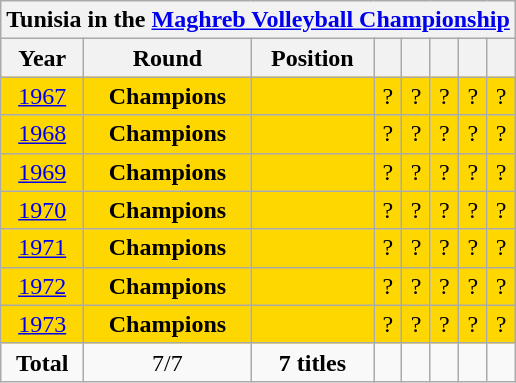<table class="wikitable" style="text-align: center;">
<tr>
<th colspan=10>Tunisia in the <a href='#'>Maghreb Volleyball Championship</a></th>
</tr>
<tr>
<th>Year</th>
<th>Round</th>
<th>Position</th>
<th></th>
<th></th>
<th></th>
<th></th>
<th></th>
</tr>
<tr style="background:gold;">
<td> <a href='#'>1967</a></td>
<td><strong>Champions</strong></td>
<td></td>
<td>?</td>
<td>?</td>
<td>?</td>
<td>?</td>
<td>?</td>
</tr>
<tr style="background:gold;">
<td> <a href='#'>1968</a></td>
<td><strong>Champions</strong></td>
<td></td>
<td>?</td>
<td>?</td>
<td>?</td>
<td>?</td>
<td>?</td>
</tr>
<tr style="background:gold;">
<td> <a href='#'>1969</a></td>
<td><strong>Champions</strong></td>
<td></td>
<td>?</td>
<td>?</td>
<td>?</td>
<td>?</td>
<td>?</td>
</tr>
<tr style="background:gold;">
<td> <a href='#'>1970</a></td>
<td><strong>Champions</strong></td>
<td></td>
<td>?</td>
<td>?</td>
<td>?</td>
<td>?</td>
<td>?</td>
</tr>
<tr style="background:gold;">
<td> <a href='#'>1971</a></td>
<td><strong>Champions</strong></td>
<td></td>
<td>?</td>
<td>?</td>
<td>?</td>
<td>?</td>
<td>?</td>
</tr>
<tr style="background:gold;">
<td> <a href='#'>1972</a></td>
<td><strong>Champions</strong></td>
<td></td>
<td>?</td>
<td>?</td>
<td>?</td>
<td>?</td>
<td>?</td>
</tr>
<tr style="background:gold;">
<td> <a href='#'>1973</a></td>
<td><strong>Champions</strong></td>
<td></td>
<td>?</td>
<td>?</td>
<td>?</td>
<td>?</td>
<td>?</td>
</tr>
<tr>
<td><strong>Total</strong></td>
<td>7/7</td>
<td><strong>7 titles</strong></td>
<td></td>
<td></td>
<td></td>
<td></td>
<td></td>
</tr>
</table>
